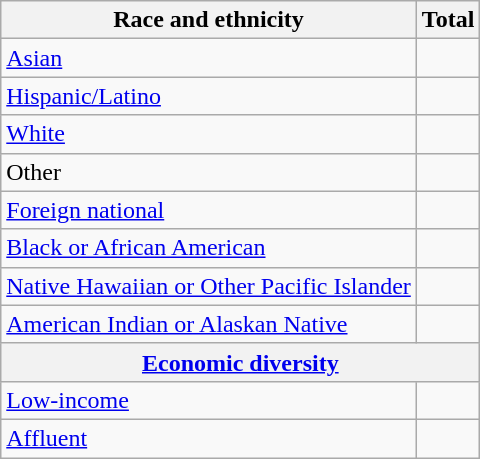<table class="wikitable floatright sortable collapsible"; text-align:left; font-size:85%; clear:right; margin-left:1em;">
<tr>
<th>Race and ethnicity</th>
<th colspan="2" data-sort-type=number>Total</th>
</tr>
<tr>
<td><a href='#'>Asian</a></td>
<td align=right></td>
</tr>
<tr>
<td><a href='#'>Hispanic/Latino</a></td>
<td align=right></td>
</tr>
<tr>
<td><a href='#'>White</a></td>
<td align=right></td>
</tr>
<tr>
<td>Other</td>
<td align=right></td>
</tr>
<tr>
<td><a href='#'>Foreign national</a></td>
<td align=right></td>
</tr>
<tr>
<td><a href='#'>Black or African American</a></td>
<td align=right></td>
</tr>
<tr>
<td><a href='#'>Native Hawaiian or Other Pacific Islander</a></td>
<td align=right></td>
</tr>
<tr>
<td><a href='#'>American Indian or Alaskan Native</a></td>
<td align=right></td>
</tr>
<tr>
<th colspan="4" data-sort-type=number><a href='#'>Economic diversity</a></th>
</tr>
<tr>
<td><a href='#'>Low-income</a></td>
<td align=right></td>
</tr>
<tr>
<td><a href='#'>Affluent</a></td>
<td align=right></td>
</tr>
</table>
